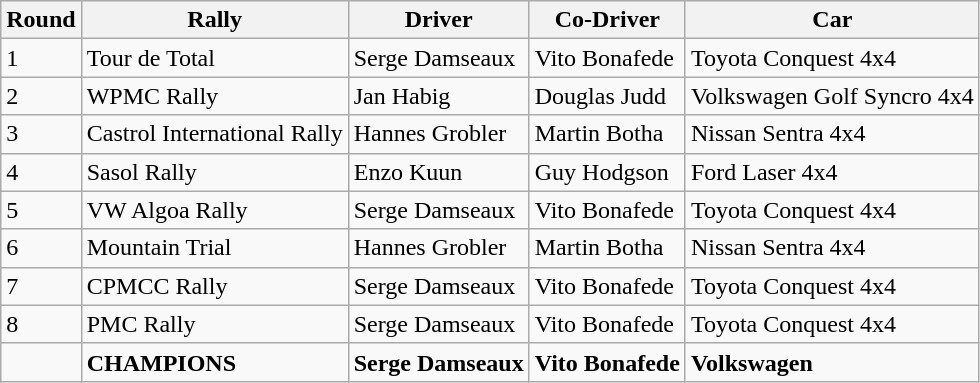<table class="wikitable">
<tr>
<th>Round</th>
<th>Rally</th>
<th>Driver</th>
<th>Co-Driver</th>
<th>Car</th>
</tr>
<tr>
<td>1</td>
<td>Tour de Total</td>
<td>Serge Damseaux</td>
<td>Vito Bonafede</td>
<td>Toyota Conquest 4x4</td>
</tr>
<tr>
<td>2</td>
<td>WPMC Rally</td>
<td>Jan Habig</td>
<td>Douglas Judd</td>
<td>Volkswagen Golf Syncro 4x4</td>
</tr>
<tr>
<td>3</td>
<td>Castrol International Rally</td>
<td>Hannes Grobler</td>
<td>Martin Botha</td>
<td>Nissan Sentra 4x4</td>
</tr>
<tr>
<td>4</td>
<td>Sasol Rally</td>
<td>Enzo Kuun</td>
<td>Guy Hodgson</td>
<td>Ford Laser 4x4</td>
</tr>
<tr>
<td>5</td>
<td>VW Algoa Rally</td>
<td>Serge Damseaux</td>
<td>Vito Bonafede</td>
<td>Toyota Conquest 4x4</td>
</tr>
<tr>
<td>6</td>
<td>Mountain Trial</td>
<td>Hannes Grobler</td>
<td>Martin Botha</td>
<td>Nissan Sentra 4x4</td>
</tr>
<tr>
<td>7</td>
<td>CPMCC Rally</td>
<td>Serge Damseaux</td>
<td>Vito Bonafede</td>
<td>Toyota Conquest 4x4</td>
</tr>
<tr>
<td>8</td>
<td>PMC Rally</td>
<td>Serge Damseaux</td>
<td>Vito Bonafede</td>
<td>Toyota Conquest 4x4</td>
</tr>
<tr>
<td></td>
<td><strong>CHAMPIONS</strong></td>
<td><strong>Serge Damseaux</strong></td>
<td><strong>Vito Bonafede</strong></td>
<td><strong>Volkswagen</strong></td>
</tr>
</table>
